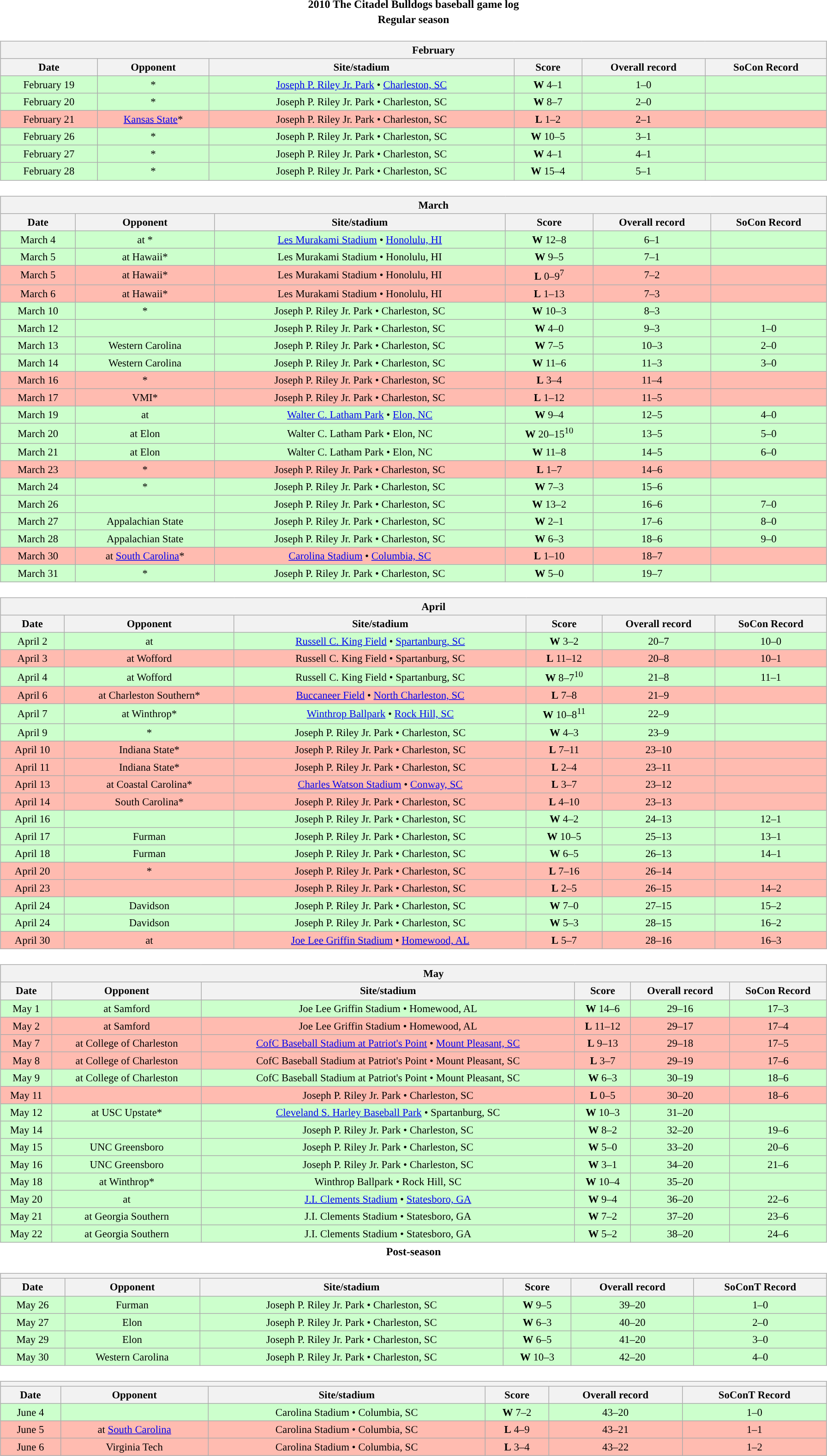<table class="toccolours" width=95% style="margin:1.5em auto; text-align:center;">
<tr>
<th colspan=2>2010 The Citadel Bulldogs baseball game log</th>
</tr>
<tr>
<th colspan=2>Regular season</th>
</tr>
<tr valign="top">
<td><br><table class="wikitable collapsible collapsed" style="margin:auto; font-size:95%; width:100%">
<tr>
<th colspan=10 style="padding-left:4em;">February</th>
</tr>
<tr>
<th>Date</th>
<th>Opponent</th>
<th>Site/stadium</th>
<th>Score</th>
<th>Overall record</th>
<th>SoCon Record</th>
</tr>
<tr bgcolor=ccffcc>
<td>February 19</td>
<td>*</td>
<td><a href='#'>Joseph P. Riley Jr. Park</a> • <a href='#'>Charleston, SC</a></td>
<td><strong>W</strong> 4–1</td>
<td>1–0</td>
<td></td>
</tr>
<tr bgcolor=ccffcc>
<td>February 20</td>
<td>*</td>
<td>Joseph P. Riley Jr. Park • Charleston, SC</td>
<td><strong>W</strong> 8–7</td>
<td>2–0</td>
<td></td>
</tr>
<tr bgcolor=ffbbb>
<td>February 21</td>
<td><a href='#'>Kansas State</a>*</td>
<td>Joseph P. Riley Jr. Park • Charleston, SC</td>
<td><strong>L</strong> 1–2</td>
<td>2–1</td>
<td></td>
</tr>
<tr bgcolor=ccffcc>
<td>February 26</td>
<td>*</td>
<td>Joseph P. Riley Jr. Park • Charleston, SC</td>
<td><strong>W</strong> 10–5</td>
<td>3–1</td>
<td></td>
</tr>
<tr bgcolor=ccffcc>
<td>February 27</td>
<td>*</td>
<td>Joseph P. Riley Jr. Park • Charleston, SC</td>
<td><strong>W</strong> 4–1</td>
<td>4–1</td>
<td></td>
</tr>
<tr bgcolor=ccffcc>
<td>February 28</td>
<td>*</td>
<td>Joseph P. Riley Jr. Park • Charleston, SC</td>
<td><strong>W</strong> 15–4</td>
<td>5–1</td>
<td></td>
</tr>
</table>
</td>
</tr>
<tr>
<td><br><table class="wikitable collapsible collapsed" style="margin:auto; font-size:95%; width:100%">
<tr>
<th colspan=10 style="padding-left:4em;">March</th>
</tr>
<tr>
<th>Date</th>
<th>Opponent</th>
<th>Site/stadium</th>
<th>Score</th>
<th>Overall record</th>
<th>SoCon Record</th>
</tr>
<tr bgcolor=ccffcc>
<td>March 4</td>
<td>at *</td>
<td><a href='#'>Les Murakami Stadium</a> • <a href='#'>Honolulu, HI</a></td>
<td><strong>W</strong> 12–8</td>
<td>6–1</td>
<td></td>
</tr>
<tr bgcolor=ccffcc>
<td>March 5</td>
<td>at Hawaii*</td>
<td>Les Murakami Stadium • Honolulu, HI</td>
<td><strong>W</strong> 9–5</td>
<td>7–1</td>
<td></td>
</tr>
<tr bgcolor=ffbbb>
<td>March 5</td>
<td>at Hawaii*</td>
<td>Les Murakami Stadium • Honolulu, HI</td>
<td><strong>L</strong> 0–9<sup>7</sup></td>
<td>7–2</td>
<td></td>
</tr>
<tr bgcolor=ffbbb>
<td>March 6</td>
<td>at Hawaii*</td>
<td>Les Murakami Stadium • Honolulu, HI</td>
<td><strong>L</strong> 1–13</td>
<td>7–3</td>
<td></td>
</tr>
<tr bgcolor=ccffcc>
<td>March 10</td>
<td>*</td>
<td>Joseph P. Riley Jr. Park • Charleston, SC</td>
<td><strong>W</strong> 10–3</td>
<td>8–3</td>
<td></td>
</tr>
<tr bgcolor=ccffcc>
<td>March 12</td>
<td></td>
<td>Joseph P. Riley Jr. Park • Charleston, SC</td>
<td><strong>W</strong> 4–0</td>
<td>9–3</td>
<td>1–0</td>
</tr>
<tr bgcolor=ccffcc>
<td>March 13</td>
<td>Western Carolina</td>
<td>Joseph P. Riley Jr. Park • Charleston, SC</td>
<td><strong>W</strong> 7–5</td>
<td>10–3</td>
<td>2–0</td>
</tr>
<tr bgcolor=ccffcc>
<td>March 14</td>
<td>Western Carolina</td>
<td>Joseph P. Riley Jr. Park • Charleston, SC</td>
<td><strong>W</strong> 11–6</td>
<td>11–3</td>
<td>3–0</td>
</tr>
<tr bgcolor=ffbbb>
<td>March 16</td>
<td>*</td>
<td>Joseph P. Riley Jr. Park • Charleston, SC</td>
<td><strong>L</strong> 3–4</td>
<td>11–4</td>
<td></td>
</tr>
<tr bgcolor=ffbbb>
<td>March 17</td>
<td>VMI*</td>
<td>Joseph P. Riley Jr. Park • Charleston, SC</td>
<td><strong>L</strong> 1–12</td>
<td>11–5</td>
<td></td>
</tr>
<tr bgcolor=ccffcc>
<td>March 19</td>
<td>at </td>
<td><a href='#'>Walter C. Latham Park</a> • <a href='#'>Elon, NC</a></td>
<td><strong>W</strong> 9–4</td>
<td>12–5</td>
<td>4–0</td>
</tr>
<tr bgcolor=ccffcc>
<td>March 20</td>
<td>at Elon</td>
<td>Walter C. Latham Park • Elon, NC</td>
<td><strong>W</strong> 20–15<sup>10</sup></td>
<td>13–5</td>
<td>5–0</td>
</tr>
<tr bgcolor=ccffcc>
<td>March 21</td>
<td>at Elon</td>
<td>Walter C. Latham Park • Elon, NC</td>
<td><strong>W</strong> 11–8</td>
<td>14–5</td>
<td>6–0</td>
</tr>
<tr bgcolor=ffbbb>
<td>March 23</td>
<td>*</td>
<td>Joseph P. Riley Jr. Park • Charleston, SC</td>
<td><strong>L</strong> 1–7</td>
<td>14–6</td>
<td></td>
</tr>
<tr bgcolor=ccffcc>
<td>March 24</td>
<td>*</td>
<td>Joseph P. Riley Jr. Park • Charleston, SC</td>
<td><strong>W</strong> 7–3</td>
<td>15–6</td>
<td></td>
</tr>
<tr bgcolor=ccffcc>
<td>March 26</td>
<td></td>
<td>Joseph P. Riley Jr. Park • Charleston, SC</td>
<td><strong>W</strong> 13–2</td>
<td>16–6</td>
<td>7–0</td>
</tr>
<tr bgcolor=ccffcc>
<td>March 27</td>
<td>Appalachian State</td>
<td>Joseph P. Riley Jr. Park • Charleston, SC</td>
<td><strong>W</strong> 2–1</td>
<td>17–6</td>
<td>8–0</td>
</tr>
<tr bgcolor=ccffcc>
<td>March 28</td>
<td>Appalachian State</td>
<td>Joseph P. Riley Jr. Park • Charleston, SC</td>
<td><strong>W</strong> 6–3</td>
<td>18–6</td>
<td>9–0</td>
</tr>
<tr bgcolor=ffbbb>
<td>March 30</td>
<td>at <a href='#'>South Carolina</a>*</td>
<td><a href='#'>Carolina Stadium</a> • <a href='#'>Columbia, SC</a></td>
<td><strong>L</strong> 1–10</td>
<td>18–7</td>
<td></td>
</tr>
<tr bgcolor=ccffcc>
<td>March 31</td>
<td>*</td>
<td>Joseph P. Riley Jr. Park • Charleston, SC</td>
<td><strong>W</strong> 5–0</td>
<td>19–7</td>
<td></td>
</tr>
</table>
</td>
</tr>
<tr>
<td><br><table class="wikitable collapsible collapsed" style="margin:auto; font-size:95%; width:100%">
<tr>
<th colspan=10 style="padding-left:4em;">April</th>
</tr>
<tr>
<th>Date</th>
<th>Opponent</th>
<th>Site/stadium</th>
<th>Score</th>
<th>Overall record</th>
<th>SoCon Record</th>
</tr>
<tr bgcolor=ccffcc>
<td>April 2</td>
<td>at </td>
<td><a href='#'>Russell C. King Field</a> • <a href='#'>Spartanburg, SC</a></td>
<td><strong>W</strong> 3–2</td>
<td>20–7</td>
<td>10–0</td>
</tr>
<tr bgcolor=ffbbb>
<td>April 3</td>
<td>at Wofford</td>
<td>Russell C. King Field • Spartanburg, SC</td>
<td><strong>L</strong> 11–12</td>
<td>20–8</td>
<td>10–1</td>
</tr>
<tr bgcolor=ccffcc>
<td>April 4</td>
<td>at Wofford</td>
<td>Russell C. King Field • Spartanburg, SC</td>
<td><strong>W</strong> 8–7<sup>10</sup></td>
<td>21–8</td>
<td>11–1</td>
</tr>
<tr bgcolor=ffbbb>
<td>April 6</td>
<td>at Charleston Southern*</td>
<td><a href='#'>Buccaneer Field</a> • <a href='#'>North Charleston, SC</a></td>
<td><strong>L</strong> 7–8</td>
<td>21–9</td>
<td></td>
</tr>
<tr bgcolor=ccffcc>
<td>April 7</td>
<td>at Winthrop*</td>
<td><a href='#'>Winthrop Ballpark</a> • <a href='#'>Rock Hill, SC</a></td>
<td><strong>W</strong> 10–8<sup>11</sup></td>
<td>22–9</td>
<td></td>
</tr>
<tr bgcolor=ccffcc>
<td>April 9</td>
<td>*</td>
<td>Joseph P. Riley Jr. Park • Charleston, SC</td>
<td><strong>W</strong> 4–3</td>
<td>23–9</td>
<td></td>
</tr>
<tr bgcolor=ffbbb>
<td>April 10</td>
<td>Indiana State*</td>
<td>Joseph P. Riley Jr. Park • Charleston, SC</td>
<td><strong>L</strong> 7–11</td>
<td>23–10</td>
<td></td>
</tr>
<tr bgcolor=ffbbb>
<td>April 11</td>
<td>Indiana State*</td>
<td>Joseph P. Riley Jr. Park • Charleston, SC</td>
<td><strong>L</strong> 2–4</td>
<td>23–11</td>
<td></td>
</tr>
<tr bgcolor=ffbbb>
<td>April 13</td>
<td>at Coastal Carolina*</td>
<td><a href='#'>Charles Watson Stadium</a> • <a href='#'>Conway, SC</a></td>
<td><strong>L</strong> 3–7</td>
<td>23–12</td>
<td></td>
</tr>
<tr bgcolor=ffbbb>
<td>April 14</td>
<td>South Carolina*</td>
<td>Joseph P. Riley Jr. Park • Charleston, SC</td>
<td><strong>L</strong> 4–10</td>
<td>23–13</td>
<td></td>
</tr>
<tr bgcolor=ccffcc>
<td>April 16</td>
<td></td>
<td>Joseph P. Riley Jr. Park • Charleston, SC</td>
<td><strong>W</strong> 4–2</td>
<td>24–13</td>
<td>12–1</td>
</tr>
<tr bgcolor=ccffcc>
<td>April 17</td>
<td>Furman</td>
<td>Joseph P. Riley Jr. Park • Charleston, SC</td>
<td><strong>W</strong> 10–5</td>
<td>25–13</td>
<td>13–1</td>
</tr>
<tr bgcolor=ccffcc>
<td>April 18</td>
<td>Furman</td>
<td>Joseph P. Riley Jr. Park • Charleston, SC</td>
<td><strong>W</strong> 6–5</td>
<td>26–13</td>
<td>14–1</td>
</tr>
<tr bgcolor=ffbbb>
<td>April 20</td>
<td>*</td>
<td>Joseph P. Riley Jr. Park • Charleston, SC</td>
<td><strong>L</strong> 7–16</td>
<td>26–14</td>
<td></td>
</tr>
<tr bgcolor=ffbbb>
<td>April 23</td>
<td></td>
<td>Joseph P. Riley Jr. Park • Charleston, SC</td>
<td><strong>L</strong> 2–5</td>
<td>26–15</td>
<td>14–2</td>
</tr>
<tr bgcolor=ccffcc>
<td>April 24</td>
<td>Davidson</td>
<td>Joseph P. Riley Jr. Park • Charleston, SC</td>
<td><strong>W</strong> 7–0</td>
<td>27–15</td>
<td>15–2</td>
</tr>
<tr bgcolor=ccffcc>
<td>April 24</td>
<td>Davidson</td>
<td>Joseph P. Riley Jr. Park • Charleston, SC</td>
<td><strong>W</strong> 5–3</td>
<td>28–15</td>
<td>16–2</td>
</tr>
<tr bgcolor=ffbbb>
<td>April 30</td>
<td>at </td>
<td><a href='#'>Joe Lee Griffin Stadium</a> • <a href='#'>Homewood, AL</a></td>
<td><strong>L</strong> 5–7</td>
<td>28–16</td>
<td>16–3</td>
</tr>
</table>
</td>
</tr>
<tr>
<td><br><table class="wikitable collapsible collapsed" style="margin:auto; font-size:95%; width:100%">
<tr>
<th colspan=10 style="padding-left:4em;">May</th>
</tr>
<tr>
<th>Date</th>
<th>Opponent</th>
<th>Site/stadium</th>
<th>Score</th>
<th>Overall record</th>
<th>SoCon Record</th>
</tr>
<tr bgcolor=ccffcc>
<td>May 1</td>
<td>at Samford</td>
<td>Joe Lee Griffin Stadium • Homewood, AL</td>
<td><strong>W</strong> 14–6</td>
<td>29–16</td>
<td>17–3</td>
</tr>
<tr bgcolor=ffbbb>
<td>May 2</td>
<td>at Samford</td>
<td>Joe Lee Griffin Stadium • Homewood, AL</td>
<td><strong>L</strong> 11–12</td>
<td>29–17</td>
<td>17–4</td>
</tr>
<tr bgcolor=ffbbb>
<td>May 7</td>
<td>at College of Charleston</td>
<td><a href='#'>CofC Baseball Stadium at Patriot's Point</a> • <a href='#'>Mount Pleasant, SC</a></td>
<td><strong>L</strong> 9–13</td>
<td>29–18</td>
<td>17–5</td>
</tr>
<tr bgcolor=ffbbb>
<td>May 8</td>
<td>at College of Charleston</td>
<td>CofC Baseball Stadium at Patriot's Point • Mount Pleasant, SC</td>
<td><strong>L</strong> 3–7</td>
<td>29–19</td>
<td>17–6</td>
</tr>
<tr bgcolor=ccffcc>
<td>May 9</td>
<td>at College of Charleston</td>
<td>CofC Baseball Stadium at Patriot's Point • Mount Pleasant, SC</td>
<td><strong>W</strong> 6–3</td>
<td>30–19</td>
<td>18–6</td>
</tr>
<tr bgcolor=ffbbb>
<td>May 11</td>
<td></td>
<td>Joseph P. Riley Jr. Park • Charleston, SC</td>
<td><strong>L</strong> 0–5</td>
<td>30–20</td>
<td>18–6</td>
</tr>
<tr bgcolor=ccffcc>
<td>May 12</td>
<td>at USC Upstate*</td>
<td><a href='#'>Cleveland S. Harley Baseball Park</a> • Spartanburg, SC</td>
<td><strong>W</strong> 10–3</td>
<td>31–20</td>
<td></td>
</tr>
<tr bgcolor=ccffcc>
<td>May 14</td>
<td></td>
<td>Joseph P. Riley Jr. Park • Charleston, SC</td>
<td><strong>W</strong> 8–2</td>
<td>32–20</td>
<td>19–6</td>
</tr>
<tr bgcolor=ccffcc>
<td>May 15</td>
<td>UNC Greensboro</td>
<td>Joseph P. Riley Jr. Park • Charleston, SC</td>
<td><strong>W</strong> 5–0</td>
<td>33–20</td>
<td>20–6</td>
</tr>
<tr bgcolor=ccffcc>
<td>May 16</td>
<td>UNC Greensboro</td>
<td>Joseph P. Riley Jr. Park • Charleston, SC</td>
<td><strong>W</strong> 3–1</td>
<td>34–20</td>
<td>21–6</td>
</tr>
<tr bgcolor=ccffcc>
<td>May 18</td>
<td>at Winthrop*</td>
<td>Winthrop Ballpark • Rock Hill, SC</td>
<td><strong>W</strong> 10–4</td>
<td>35–20</td>
<td></td>
</tr>
<tr bgcolor=ccffcc>
<td>May 20</td>
<td>at </td>
<td><a href='#'>J.I. Clements Stadium</a> • <a href='#'>Statesboro, GA</a></td>
<td><strong>W</strong> 9–4</td>
<td>36–20</td>
<td>22–6</td>
</tr>
<tr bgcolor=ccffcc>
<td>May 21</td>
<td>at Georgia Southern</td>
<td>J.I. Clements Stadium • Statesboro, GA</td>
<td><strong>W</strong> 7–2</td>
<td>37–20</td>
<td>23–6</td>
</tr>
<tr bgcolor=ccffcc>
<td>May 22</td>
<td>at Georgia Southern</td>
<td>J.I. Clements Stadium • Statesboro, GA</td>
<td><strong>W</strong> 5–2</td>
<td>38–20</td>
<td>24–6</td>
</tr>
</table>
</td>
</tr>
<tr>
<th colspan=2>Post-season</th>
</tr>
<tr>
<td><br><table class="wikitable collapsible collapsed" style="margin:auto; font-size:95%; width:100%">
<tr>
<th colspan=10 style="padding-left:4em;"><a href='#'></a></th>
</tr>
<tr>
<th>Date</th>
<th>Opponent</th>
<th>Site/stadium</th>
<th>Score</th>
<th>Overall record</th>
<th>SoConT Record</th>
</tr>
<tr bgcolor=ccffcc>
<td>May 26</td>
<td>Furman</td>
<td>Joseph P. Riley Jr. Park • Charleston, SC</td>
<td><strong>W</strong> 9–5</td>
<td>39–20</td>
<td>1–0</td>
</tr>
<tr bgcolor=ccffcc>
<td>May 27</td>
<td>Elon</td>
<td>Joseph P. Riley Jr. Park • Charleston, SC</td>
<td><strong>W</strong> 6–3</td>
<td>40–20</td>
<td>2–0</td>
</tr>
<tr bgcolor=ccffcc>
<td>May 29</td>
<td>Elon</td>
<td>Joseph P. Riley Jr. Park • Charleston, SC</td>
<td><strong>W</strong> 6–5</td>
<td>41–20</td>
<td>3–0</td>
</tr>
<tr bgcolor=ccffcc>
<td>May 30</td>
<td>Western Carolina</td>
<td>Joseph P. Riley Jr. Park • Charleston, SC</td>
<td><strong>W</strong> 10–3</td>
<td>42–20</td>
<td>4–0</td>
</tr>
</table>
</td>
</tr>
<tr>
<td><br><table class="wikitable collapsible collapsed" style="margin:auto; font-size:95%; width:100%">
<tr>
<th colspan=10 style="padding-left:4em;"><a href='#'></a></th>
</tr>
<tr>
<th>Date</th>
<th>Opponent</th>
<th>Site/stadium</th>
<th>Score</th>
<th>Overall record</th>
<th>SoConT Record</th>
</tr>
<tr bgcolor=ccffcc>
<td>June 4</td>
<td></td>
<td>Carolina Stadium • Columbia, SC</td>
<td><strong>W</strong> 7–2</td>
<td>43–20</td>
<td>1–0</td>
</tr>
<tr bgcolor=ffbbb>
<td>June 5</td>
<td>at <a href='#'>South Carolina</a></td>
<td>Carolina Stadium • Columbia, SC</td>
<td><strong>L</strong> 4–9</td>
<td>43–21</td>
<td>1–1</td>
</tr>
<tr bgcolor=ffbbb>
<td>June 6</td>
<td>Virginia Tech</td>
<td>Carolina Stadium • Columbia, SC</td>
<td><strong>L</strong> 3–4</td>
<td>43–22</td>
<td>1–2</td>
</tr>
</table>
</td>
</tr>
</table>
